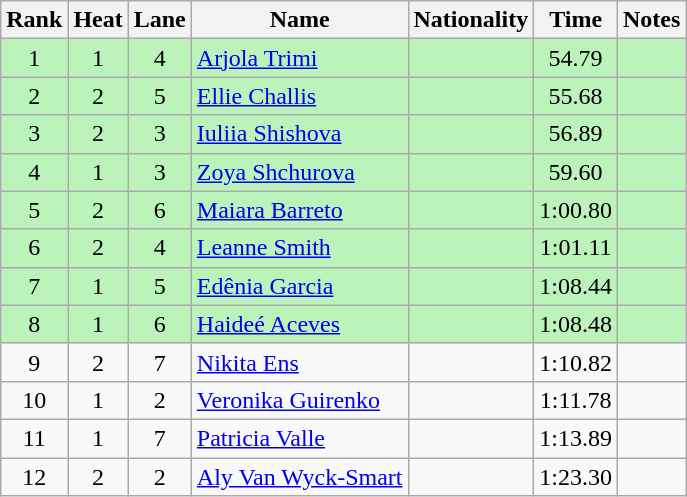<table class="wikitable sortable" style="text-align:center">
<tr>
<th>Rank</th>
<th>Heat</th>
<th>Lane</th>
<th>Name</th>
<th>Nationality</th>
<th>Time</th>
<th>Notes</th>
</tr>
<tr bgcolor=bbf3bb>
<td>1</td>
<td>1</td>
<td>4</td>
<td align=left><a href='#'>Arjola Trimi</a></td>
<td align=left></td>
<td>54.79</td>
<td></td>
</tr>
<tr bgcolor=bbf3bb>
<td>2</td>
<td>2</td>
<td>5</td>
<td align=left><a href='#'>Ellie Challis</a></td>
<td align=left></td>
<td>55.68</td>
<td></td>
</tr>
<tr bgcolor=bbf3bb>
<td>3</td>
<td>2</td>
<td>3</td>
<td align=left><a href='#'>Iuliia Shishova</a></td>
<td align=left></td>
<td>56.89</td>
<td></td>
</tr>
<tr bgcolor=bbf3bb>
<td>4</td>
<td>1</td>
<td>3</td>
<td align=left><a href='#'>Zoya Shchurova</a></td>
<td align=left></td>
<td>59.60</td>
<td></td>
</tr>
<tr bgcolor=bbf3bb>
<td>5</td>
<td>2</td>
<td>6</td>
<td align=left><a href='#'>Maiara Barreto</a></td>
<td align=left></td>
<td>1:00.80</td>
<td></td>
</tr>
<tr bgcolor=bbf3bb>
<td>6</td>
<td>2</td>
<td>4</td>
<td align=left><a href='#'>Leanne Smith</a></td>
<td align=left></td>
<td>1:01.11</td>
<td></td>
</tr>
<tr bgcolor=bbf3bb>
<td>7</td>
<td>1</td>
<td>5</td>
<td align=left><a href='#'>Edênia Garcia</a></td>
<td align=left></td>
<td>1:08.44</td>
<td></td>
</tr>
<tr bgcolor=bbf3bb>
<td>8</td>
<td>1</td>
<td>6</td>
<td align=left><a href='#'>Haideé Aceves</a></td>
<td align=left></td>
<td>1:08.48</td>
<td></td>
</tr>
<tr>
<td>9</td>
<td>2</td>
<td>7</td>
<td align=left><a href='#'>Nikita Ens</a></td>
<td align=left></td>
<td>1:10.82</td>
<td></td>
</tr>
<tr>
<td>10</td>
<td>1</td>
<td>2</td>
<td align=left><a href='#'>Veronika Guirenko</a></td>
<td align=left></td>
<td>1:11.78</td>
<td></td>
</tr>
<tr>
<td>11</td>
<td>1</td>
<td>7</td>
<td align=left><a href='#'>Patricia Valle</a></td>
<td align=left></td>
<td>1:13.89</td>
<td></td>
</tr>
<tr>
<td>12</td>
<td>2</td>
<td>2</td>
<td align=left><a href='#'>Aly Van Wyck-Smart</a></td>
<td align=left></td>
<td>1:23.30</td>
<td></td>
</tr>
</table>
